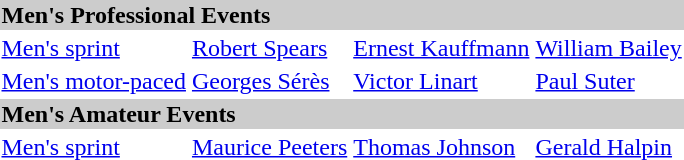<table>
<tr bgcolor="#cccccc">
<td colspan=7><strong>Men's Professional Events</strong></td>
</tr>
<tr>
<td><a href='#'>Men's sprint</a> <br></td>
<td><a href='#'>Robert Spears</a><br></td>
<td><a href='#'>Ernest Kauffmann</a><br></td>
<td><a href='#'>William Bailey</a><br></td>
</tr>
<tr>
<td><a href='#'>Men's motor-paced</a><br></td>
<td><a href='#'>Georges Sérès</a><br></td>
<td><a href='#'>Victor Linart</a><br></td>
<td><a href='#'>Paul Suter</a><br></td>
</tr>
<tr bgcolor="#cccccc">
<td colspan=7><strong>Men's Amateur Events</strong></td>
</tr>
<tr>
<td><a href='#'>Men's sprint</a> <br></td>
<td><a href='#'>Maurice Peeters</a><br></td>
<td><a href='#'>Thomas Johnson</a><br></td>
<td><a href='#'>Gerald Halpin</a><br></td>
</tr>
</table>
